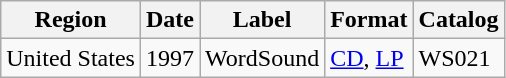<table class="wikitable">
<tr>
<th>Region</th>
<th>Date</th>
<th>Label</th>
<th>Format</th>
<th>Catalog</th>
</tr>
<tr>
<td>United States</td>
<td>1997</td>
<td>WordSound</td>
<td><a href='#'>CD</a>, <a href='#'>LP</a></td>
<td>WS021</td>
</tr>
</table>
